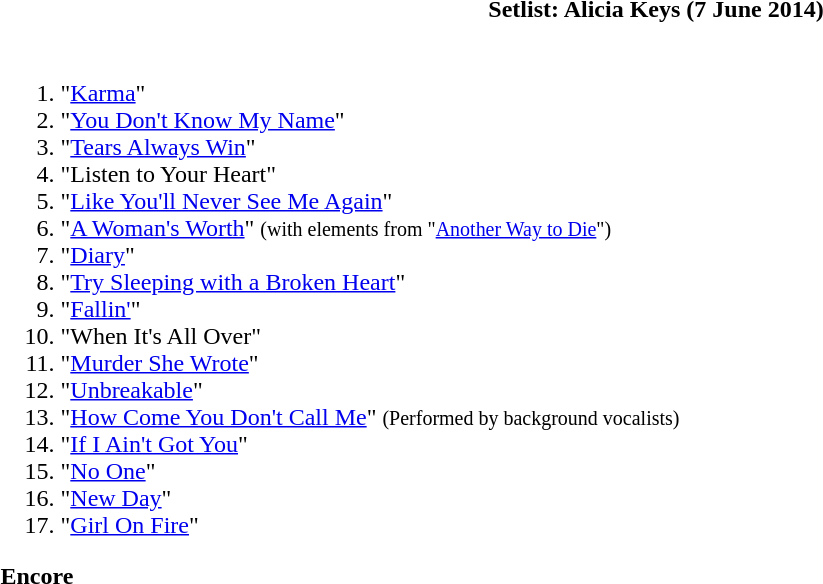<table class="toccolours collapsible collapsed" style="min-width:55em">
<tr>
<th>Setlist: Alicia Keys (7 June 2014)</th>
</tr>
<tr>
<td><br><ol><li>"<a href='#'>Karma</a>"</li><li>"<a href='#'>You Don't Know My Name</a>"</li><li>"<a href='#'>Tears Always Win</a>"</li><li>"Listen to Your Heart"</li><li>"<a href='#'>Like You'll Never See Me Again</a>"</li><li>"<a href='#'>A Woman's Worth</a>" <small>(with elements from "<a href='#'>Another Way to Die</a>")</small></li><li>"<a href='#'>Diary</a>"</li><li>"<a href='#'>Try Sleeping with a Broken Heart</a>"</li><li>"<a href='#'>Fallin'</a>"</li><li>"When It's All Over"</li><li>"<a href='#'>Murder She Wrote</a>"</li><li>"<a href='#'>Unbreakable</a>"</li><li>"<a href='#'>How Come You Don't Call Me</a>" <small>(Performed by background vocalists)</small></li><li>"<a href='#'>If I Ain't Got You</a>"</li><li>"<a href='#'>No One</a>"</li><li>"<a href='#'>New Day</a>"</li><li>"<a href='#'>Girl On Fire</a>"</li></ol><strong>Encore</strong>
</td>
</tr>
</table>
